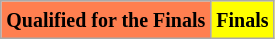<table class="wikitable">
<tr>
<td bgcolor="coral" align=center><small><strong>Qualified for the Finals</strong></small></td>
<td bgcolor="yellow" align=center><small><strong>Finals</strong></small></td>
</tr>
</table>
